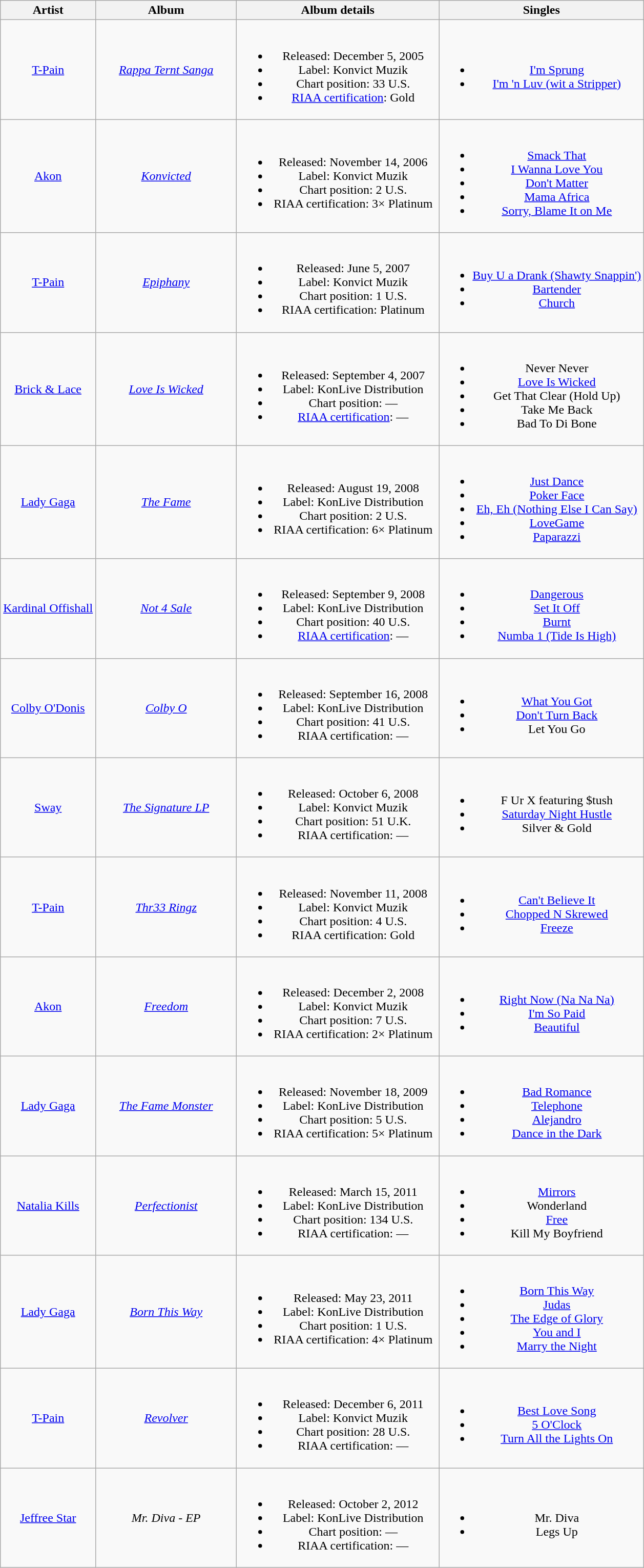<table class="wikitable unsortable" style="text-align:center;">
<tr>
<th style="min-width:6em;">Artist</th>
<th style="min-width:11em;">Album</th>
<th style="min-width:16em;">Album details</th>
<th style="min-width:16em;">Singles</th>
</tr>
<tr>
<td><a href='#'>T-Pain</a></td>
<td><em><a href='#'>Rappa Ternt Sanga</a></em></td>
<td><br><ul><li>Released: December 5, 2005</li><li>Label: Konvict Muzik</li><li>Chart position: 33 U.S.</li><li><a href='#'>RIAA certification</a>: Gold</li></ul></td>
<td><br><ul><li><a href='#'>I'm Sprung</a></li><li><a href='#'>I'm 'n Luv (wit a Stripper)</a></li></ul></td>
</tr>
<tr>
<td><a href='#'>Akon</a></td>
<td><em><a href='#'>Konvicted</a></em></td>
<td><br><ul><li>Released: November 14, 2006</li><li>Label: Konvict Muzik</li><li>Chart position: 2 U.S.</li><li>RIAA certification: 3× Platinum</li></ul></td>
<td><br><ul><li><a href='#'>Smack That</a></li><li><a href='#'>I Wanna Love You</a></li><li><a href='#'>Don't Matter</a></li><li><a href='#'>Mama Africa</a></li><li><a href='#'>Sorry, Blame It on Me</a></li></ul></td>
</tr>
<tr>
<td><a href='#'>T-Pain</a></td>
<td><em><a href='#'>Epiphany</a></em></td>
<td><br><ul><li>Released: June 5, 2007</li><li>Label: Konvict Muzik</li><li>Chart position: 1 U.S.</li><li>RIAA certification: Platinum</li></ul></td>
<td><br><ul><li><a href='#'>Buy U a Drank (Shawty Snappin')</a></li><li><a href='#'>Bartender</a></li><li><a href='#'>Church</a></li></ul></td>
</tr>
<tr>
<td><a href='#'>Brick & Lace</a></td>
<td><em><a href='#'>Love Is Wicked</a></em></td>
<td><br><ul><li>Released: September 4, 2007</li><li>Label: KonLive Distribution</li><li>Chart position: —</li><li><a href='#'>RIAA certification</a>: —</li></ul></td>
<td><br><ul><li>Never Never</li><li><a href='#'>Love Is Wicked</a></li><li>Get That Clear (Hold Up)</li><li>Take Me Back</li><li>Bad To Di Bone</li></ul></td>
</tr>
<tr>
<td><a href='#'>Lady Gaga</a></td>
<td><em><a href='#'>The Fame</a></em></td>
<td><br><ul><li>Released: August 19, 2008</li><li>Label: KonLive Distribution</li><li>Chart position: 2 U.S.</li><li>RIAA certification: 6× Platinum</li></ul></td>
<td><br><ul><li><a href='#'>Just Dance</a></li><li><a href='#'>Poker Face</a></li><li><a href='#'>Eh, Eh (Nothing Else I Can Say)</a></li><li><a href='#'>LoveGame</a></li><li><a href='#'>Paparazzi</a></li></ul></td>
</tr>
<tr>
<td><a href='#'>Kardinal Offishall</a></td>
<td><em><a href='#'>Not 4 Sale</a></em></td>
<td><br><ul><li>Released: September 9, 2008</li><li>Label: KonLive Distribution</li><li>Chart position: 40 U.S.</li><li><a href='#'>RIAA certification</a>: —</li></ul></td>
<td><br><ul><li><a href='#'>Dangerous</a></li><li><a href='#'>Set It Off</a></li><li><a href='#'>Burnt</a></li><li><a href='#'>Numba 1 (Tide Is High)</a></li></ul></td>
</tr>
<tr>
<td><a href='#'>Colby O'Donis</a></td>
<td><em><a href='#'>Colby O</a></em></td>
<td><br><ul><li>Released: September 16, 2008</li><li>Label: KonLive Distribution</li><li>Chart position: 41 U.S.</li><li>RIAA certification: —</li></ul></td>
<td><br><ul><li><a href='#'>What You Got</a></li><li><a href='#'>Don't Turn Back</a></li><li>Let You Go</li></ul></td>
</tr>
<tr>
<td><a href='#'>Sway</a></td>
<td><em><a href='#'>The Signature LP</a></em></td>
<td><br><ul><li>Released: October 6, 2008</li><li>Label: Konvict Muzik</li><li>Chart position: 51 U.K.</li><li>RIAA certification: —</li></ul></td>
<td><br><ul><li>F Ur X featuring $tush</li><li><a href='#'>Saturday Night Hustle</a></li><li>Silver & Gold</li></ul></td>
</tr>
<tr>
<td><a href='#'>T-Pain</a></td>
<td><em><a href='#'>Thr33 Ringz</a></em></td>
<td><br><ul><li>Released: November 11, 2008</li><li>Label: Konvict Muzik</li><li>Chart position: 4 U.S.</li><li>RIAA certification: Gold</li></ul></td>
<td><br><ul><li><a href='#'>Can't Believe It</a></li><li><a href='#'>Chopped N Skrewed</a></li><li><a href='#'>Freeze</a></li></ul></td>
</tr>
<tr>
<td><a href='#'>Akon</a></td>
<td><em><a href='#'>Freedom</a></em></td>
<td><br><ul><li>Released: December 2, 2008</li><li>Label: Konvict Muzik</li><li>Chart position: 7 U.S.</li><li>RIAA certification: 2× Platinum</li></ul></td>
<td><br><ul><li><a href='#'>Right Now (Na Na Na)</a></li><li><a href='#'>I'm So Paid</a></li><li><a href='#'>Beautiful</a></li></ul></td>
</tr>
<tr>
<td><a href='#'>Lady Gaga</a></td>
<td><em><a href='#'>The Fame Monster</a></em></td>
<td><br><ul><li>Released: November 18, 2009</li><li>Label: KonLive Distribution</li><li>Chart position: 5 U.S.</li><li>RIAA certification: 5× Platinum</li></ul></td>
<td><br><ul><li><a href='#'>Bad Romance</a></li><li><a href='#'>Telephone</a></li><li><a href='#'>Alejandro</a></li><li><a href='#'>Dance in the Dark</a></li></ul></td>
</tr>
<tr>
<td><a href='#'>Natalia Kills</a></td>
<td><em><a href='#'>Perfectionist</a></em></td>
<td><br><ul><li>Released: March 15, 2011</li><li>Label: KonLive Distribution</li><li>Chart position: 134 U.S.</li><li>RIAA certification: —</li></ul></td>
<td><br><ul><li><a href='#'>Mirrors</a></li><li>Wonderland</li><li><a href='#'>Free</a></li><li>Kill My Boyfriend</li></ul></td>
</tr>
<tr>
<td><a href='#'>Lady Gaga</a></td>
<td><em><a href='#'>Born This Way</a></em></td>
<td><br><ul><li>Released: May 23, 2011</li><li>Label: KonLive Distribution</li><li>Chart position: 1 U.S.</li><li>RIAA certification: 4× Platinum</li></ul></td>
<td><br><ul><li><a href='#'>Born This Way</a></li><li><a href='#'>Judas</a></li><li><a href='#'>The Edge of Glory</a></li><li><a href='#'>You and I</a></li><li><a href='#'>Marry the Night</a></li></ul></td>
</tr>
<tr>
<td><a href='#'>T-Pain</a></td>
<td><em><a href='#'>Revolver</a></em></td>
<td><br><ul><li>Released: December 6, 2011</li><li>Label: Konvict Muzik</li><li>Chart position: 28 U.S.</li><li>RIAA certification: —</li></ul></td>
<td><br><ul><li><a href='#'>Best Love Song</a></li><li><a href='#'>5 O'Clock</a></li><li><a href='#'>Turn All the Lights On</a></li></ul></td>
</tr>
<tr>
<td><a href='#'>Jeffree Star</a></td>
<td><em>Mr. Diva - EP</em></td>
<td><br><ul><li>Released: October 2, 2012</li><li>Label: KonLive Distribution</li><li>Chart position: —</li><li>RIAA certification: —</li></ul></td>
<td><br><ul><li>Mr. Diva</li><li>Legs Up</li></ul></td>
</tr>
</table>
